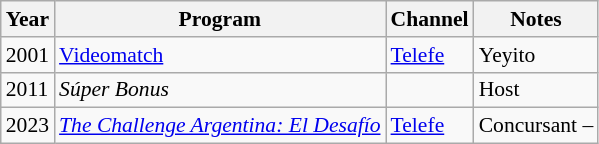<table class="wikitable" style="font-size: 90%;">
<tr>
<th>Year</th>
<th>Program</th>
<th>Channel</th>
<th>Notes</th>
</tr>
<tr>
<td>2001</td>
<td><a href='#'>Videomatch</a></td>
<td><a href='#'>Telefe</a></td>
<td>Yeyito</td>
</tr>
<tr>
<td>2011</td>
<td><em>Súper Bonus</em></td>
<td></td>
<td>Host</td>
</tr>
<tr>
<td>2023</td>
<td><em><a href='#'>The Challenge Argentina: El Desafío</a></em></td>
<td><a href='#'>Telefe</a></td>
<td>Concursant – </td>
</tr>
</table>
